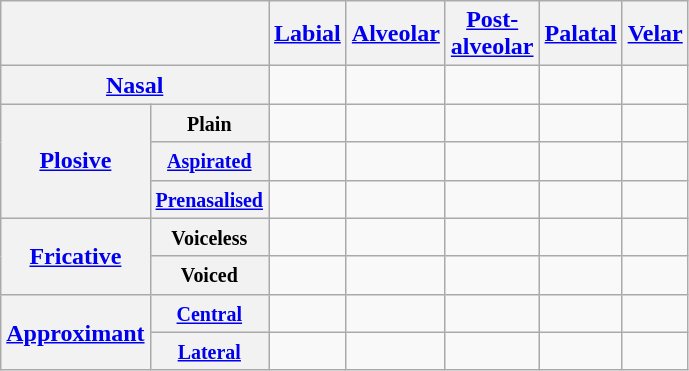<table class="wikitable" style="text-align: center">
<tr>
<th colspan="2"></th>
<th><a href='#'>Labial</a></th>
<th><a href='#'>Alveolar</a></th>
<th><a href='#'>Post-<br>alveolar</a></th>
<th><a href='#'>Palatal</a></th>
<th><a href='#'>Velar</a></th>
</tr>
<tr>
<th colspan="2"><a href='#'>Nasal</a></th>
<td></td>
<td></td>
<td></td>
<td></td>
<td></td>
</tr>
<tr>
<th rowspan="3"><a href='#'>Plosive</a></th>
<th><small>Plain</small></th>
<td></td>
<td></td>
<td></td>
<td></td>
<td></td>
</tr>
<tr>
<th><small><a href='#'>Aspirated</a></small></th>
<td></td>
<td></td>
<td></td>
<td></td>
<td></td>
</tr>
<tr>
<th><small><a href='#'>Prenasalised</a></small></th>
<td></td>
<td></td>
<td></td>
<td></td>
<td></td>
</tr>
<tr>
<th rowspan="2"><a href='#'>Fricative</a></th>
<th><small>Voiceless</small></th>
<td></td>
<td></td>
<td></td>
<td></td>
<td></td>
</tr>
<tr>
<th><small>Voiced</small></th>
<td></td>
<td></td>
<td></td>
<td></td>
<td></td>
</tr>
<tr>
<th rowspan="2"><a href='#'>Approximant</a></th>
<th><small><a href='#'>Central</a></small></th>
<td></td>
<td></td>
<td></td>
<td></td>
<td></td>
</tr>
<tr>
<th><small><a href='#'>Lateral</a></small></th>
<td></td>
<td></td>
<td></td>
<td></td>
<td></td>
</tr>
</table>
